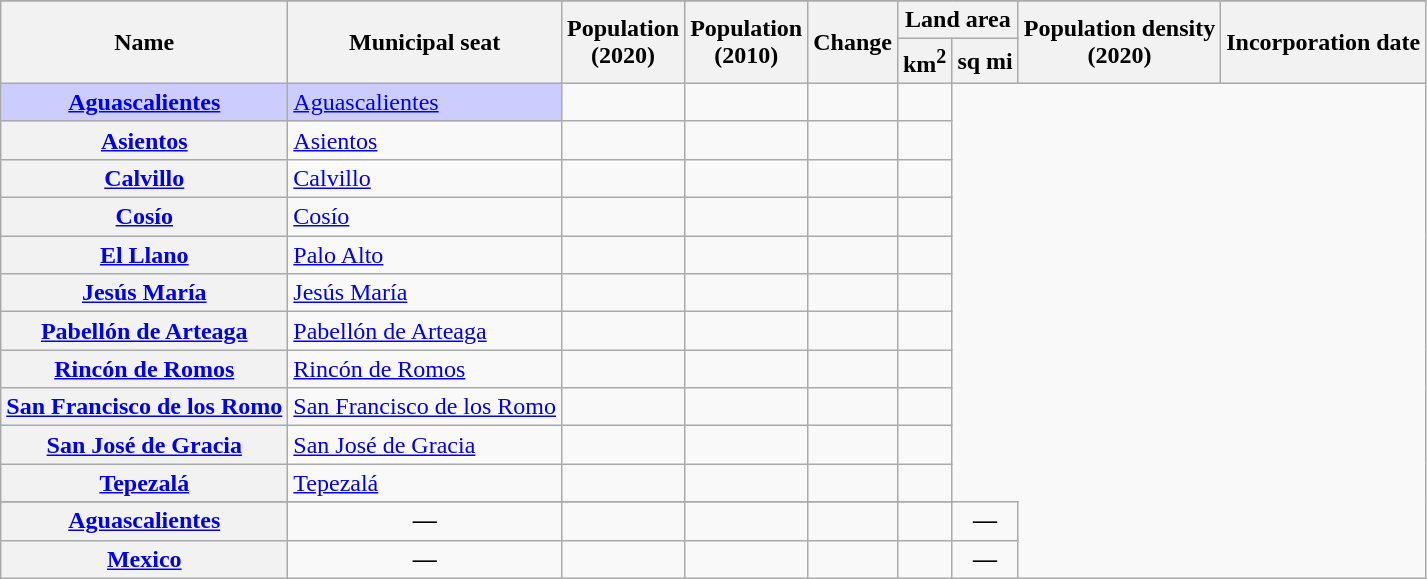<table class="wikitable sortable" style="text-align:right;">
<tr>
</tr>
<tr>
<th scope="col"  rowspan=2>Name</th>
<th scope="col"  rowspan=2>Municipal seat</th>
<th scope="col"  rowspan=2>Population<br>(2020)</th>
<th scope="col"  rowspan=2>Population<br>(2010)</th>
<th scope="col"  rowspan=2>Change</th>
<th scope="col" data-sort-type="number"  colspan=2>Land area</th>
<th scope="col" data-sort-type="number"  rowspan=2>Population density<br>(2020)</th>
<th scope="col"  rowspan=2>Incorporation date</th>
</tr>
<tr>
<th scope="col">km<sup>2</sup></th>
<th scope="col">sq mi</th>
</tr>
<tr>
<th scope="row" align="left" style="background:#CCF;"><a href='#'>Aguascalientes</a></th>
<td align=left style="background:#CCF;"><a href='#'>Aguascalientes</a></td>
<td></td>
<td></td>
<td></td>
<td></td>
</tr>
<tr>
<th scope="row" align="left"><a href='#'>Asientos</a></th>
<td align=left><a href='#'>Asientos</a></td>
<td></td>
<td></td>
<td></td>
<td></td>
</tr>
<tr>
<th scope="row" align="left"><a href='#'>Calvillo</a></th>
<td align=left><a href='#'>Calvillo</a></td>
<td></td>
<td></td>
<td></td>
<td></td>
</tr>
<tr>
<th scope="row" align="left"><a href='#'>Cosío</a></th>
<td align=left><a href='#'>Cosío</a></td>
<td></td>
<td></td>
<td></td>
<td></td>
</tr>
<tr>
<th scope="row" align="left"><a href='#'>El Llano</a></th>
<td align=left><a href='#'>Palo Alto</a></td>
<td></td>
<td></td>
<td></td>
<td></td>
</tr>
<tr>
<th scope="row" align="left"><a href='#'>Jesús María</a></th>
<td align=left><a href='#'>Jesús María</a></td>
<td></td>
<td></td>
<td></td>
<td></td>
</tr>
<tr>
<th scope="row" align="left"><a href='#'>Pabellón de Arteaga</a></th>
<td align=left><a href='#'>Pabellón de Arteaga</a></td>
<td></td>
<td></td>
<td></td>
<td></td>
</tr>
<tr>
<th scope="row" align="left"><a href='#'>Rincón de Romos</a></th>
<td align=left><a href='#'>Rincón de Romos</a></td>
<td></td>
<td></td>
<td></td>
<td></td>
</tr>
<tr>
<th scope="row" align="left"><a href='#'>San Francisco de los Romo</a></th>
<td align=left><a href='#'>San Francisco de los Romo</a></td>
<td></td>
<td></td>
<td></td>
<td></td>
</tr>
<tr>
<th scope="row" align="left"><a href='#'>San José de Gracia</a></th>
<td align=left><a href='#'>San José de Gracia</a></td>
<td></td>
<td></td>
<td></td>
<td></td>
</tr>
<tr>
<th scope="row" align="left"><a href='#'>Tepezalá</a></th>
<td align=left><a href='#'>Tepezalá</a></td>
<td></td>
<td></td>
<td></td>
<td></td>
</tr>
<tr>
</tr>
<tr class="sortbottom" style="text-align:center;" style="background: #f2f2f2;">
<th scope="row" align="left"><strong><a href='#'>Aguascalientes</a></strong></th>
<td><strong>—</strong></td>
<td></td>
<td><strong></strong></td>
<td><strong></strong></td>
<td align="right"><strong></strong></td>
<td><strong>—</strong></td>
</tr>
<tr class="sortbottom" style="text-align:center;" style="background: #f2f2f2;">
<th scope="row" align="left"><strong><a href='#'>Mexico</a></strong></th>
<td><strong>—</strong></td>
<td></td>
<td><strong></strong></td>
<td><strong></strong></td>
<td align="right"><strong></strong></td>
<td><strong>—</strong></td>
</tr>
</table>
